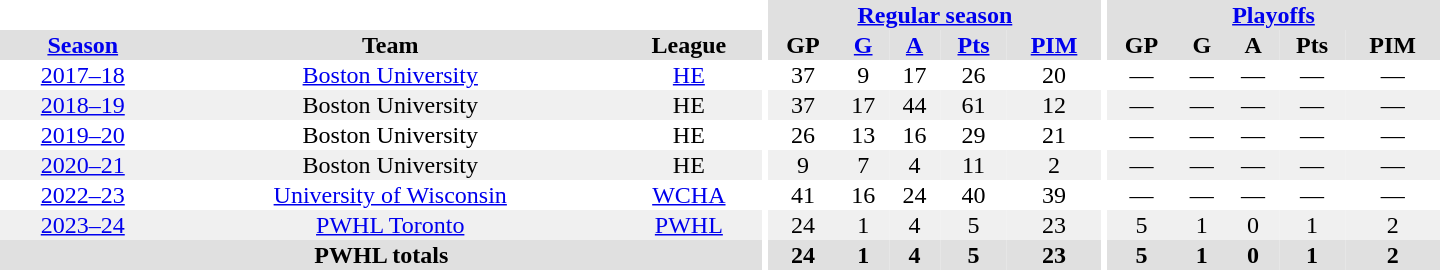<table border="0" cellpadding="1" cellspacing="0" style="text-align:center; width:60em">
<tr bgcolor="#e0e0e0">
<th colspan="3" bgcolor="#ffffff"></th>
<th rowspan="97" bgcolor="#ffffff"></th>
<th colspan="5"><a href='#'>Regular season</a></th>
<th rowspan="97" bgcolor="#ffffff"></th>
<th colspan="5"><a href='#'>Playoffs</a></th>
</tr>
<tr bgcolor="#e0e0e0">
<th><a href='#'>Season</a></th>
<th>Team</th>
<th>League</th>
<th>GP</th>
<th><a href='#'>G</a></th>
<th><a href='#'>A</a></th>
<th><a href='#'>Pts</a></th>
<th><a href='#'>PIM</a></th>
<th>GP</th>
<th>G</th>
<th>A</th>
<th>Pts</th>
<th>PIM</th>
</tr>
<tr>
<td><a href='#'>2017–18</a></td>
<td><a href='#'>Boston University</a></td>
<td><a href='#'>HE</a></td>
<td>37</td>
<td>9</td>
<td>17</td>
<td>26</td>
<td>20</td>
<td>—</td>
<td>—</td>
<td>—</td>
<td>—</td>
<td>—</td>
</tr>
<tr bgcolor="#f0f0f0">
<td><a href='#'>2018–19</a></td>
<td>Boston University</td>
<td>HE</td>
<td>37</td>
<td>17</td>
<td>44</td>
<td>61</td>
<td>12</td>
<td>—</td>
<td>—</td>
<td>—</td>
<td>—</td>
<td>—</td>
</tr>
<tr>
<td><a href='#'>2019–20</a></td>
<td>Boston University</td>
<td>HE</td>
<td>26</td>
<td>13</td>
<td>16</td>
<td>29</td>
<td>21</td>
<td>—</td>
<td>—</td>
<td>—</td>
<td>—</td>
<td>—</td>
</tr>
<tr bgcolor="#f0f0f0">
<td><a href='#'>2020–21</a></td>
<td>Boston University</td>
<td>HE</td>
<td>9</td>
<td>7</td>
<td>4</td>
<td>11</td>
<td>2</td>
<td>—</td>
<td>—</td>
<td>—</td>
<td>—</td>
<td>—</td>
</tr>
<tr>
<td><a href='#'>2022–23</a></td>
<td><a href='#'>University of Wisconsin</a></td>
<td><a href='#'>WCHA</a></td>
<td>41</td>
<td>16</td>
<td>24</td>
<td>40</td>
<td>39</td>
<td>—</td>
<td>—</td>
<td>—</td>
<td>—</td>
<td>—</td>
</tr>
<tr bgcolor="#f0f0f0">
<td><a href='#'>2023–24</a></td>
<td><a href='#'>PWHL Toronto</a></td>
<td><a href='#'>PWHL</a></td>
<td>24</td>
<td>1</td>
<td>4</td>
<td>5</td>
<td>23</td>
<td>5</td>
<td>1</td>
<td>0</td>
<td>1</td>
<td>2</td>
</tr>
<tr bgcolor="#e0e0e0">
<th colspan="3">PWHL totals</th>
<th>24</th>
<th>1</th>
<th>4</th>
<th>5</th>
<th>23</th>
<th>5</th>
<th>1</th>
<th>0</th>
<th>1</th>
<th>2</th>
</tr>
</table>
